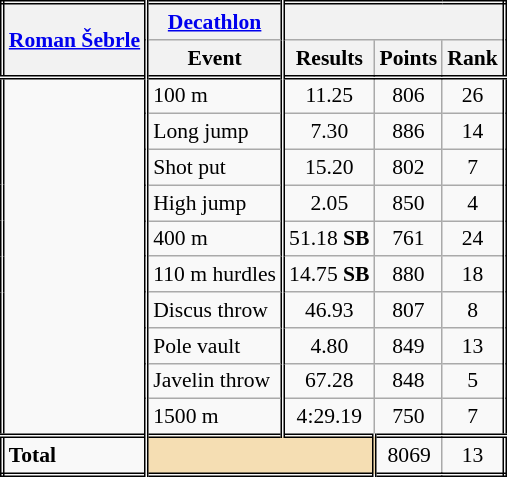<table class=wikitable style="font-size:90%; border: double;">
<tr>
<th style="border-right:double" rowspan="2"><a href='#'>Roman Šebrle</a></th>
<th style="border-right:double"><a href='#'>Decathlon</a></th>
<th colspan="3"></th>
</tr>
<tr>
<th style="border-right:double">Event</th>
<th>Results</th>
<th>Points</th>
<th>Rank</th>
</tr>
<tr style="border-top: double;">
<td style="border-right:double" rowspan="10"></td>
<td style="border-right:double">100 m</td>
<td align=center>11.25</td>
<td align=center>806</td>
<td align=center>26</td>
</tr>
<tr>
<td style="border-right:double">Long jump</td>
<td align=center>7.30</td>
<td align=center>886</td>
<td align=center>14</td>
</tr>
<tr>
<td style="border-right:double">Shot put</td>
<td align=center>15.20</td>
<td align=center>802</td>
<td align=center>7</td>
</tr>
<tr>
<td style="border-right:double">High jump</td>
<td align=center>2.05</td>
<td align=center>850</td>
<td align=center>4</td>
</tr>
<tr>
<td style="border-right:double">400 m</td>
<td align=center>51.18 <strong>SB</strong></td>
<td align=center>761</td>
<td align=center>24</td>
</tr>
<tr>
<td style="border-right:double">110 m hurdles</td>
<td align=center>14.75 <strong>SB</strong></td>
<td align=center>880</td>
<td align=center>18</td>
</tr>
<tr>
<td style="border-right:double">Discus throw</td>
<td align=center>46.93</td>
<td align=center>807</td>
<td align=center>8</td>
</tr>
<tr>
<td style="border-right:double">Pole vault</td>
<td align=center>4.80</td>
<td align=center>849</td>
<td align=center>13</td>
</tr>
<tr>
<td style="border-right:double">Javelin throw</td>
<td align=center>67.28</td>
<td align=center>848</td>
<td align=center>5</td>
</tr>
<tr>
<td style="border-right:double">1500 m</td>
<td align=center>4:29.19</td>
<td align=center>750</td>
<td align=center>7</td>
</tr>
<tr style="border-top: double;">
<td style="border-right:double"><strong>Total</strong></td>
<td colspan="2" style="background:wheat; border-right:double;"></td>
<td align=center>8069</td>
<td align=center>13</td>
</tr>
</table>
